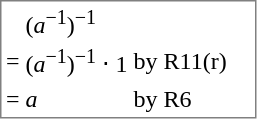<table style="border: 1px solid grey; float: left; margin: 1em 1em;">
<tr>
<td></td>
<td>(<em>a</em><sup>−1</sup>)<sup>−1</sup></td>
<td></td>
</tr>
<tr>
<td>=</td>
<td>(<em>a</em><sup>−1</sup>)<sup>−1</sup> ⋅ 1</td>
<td>by R11(r)     </td>
</tr>
<tr>
<td>=</td>
<td><em>a</em></td>
<td>by R6</td>
</tr>
</table>
